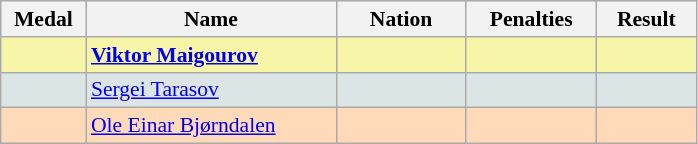<table class=wikitable style="border:1px solid #AAAAAA;font-size:90%">
<tr bgcolor="#E4E4E4">
<th style="border-bottom:1px solid #AAAAAA" width=50>Medal</th>
<th style="border-bottom:1px solid #AAAAAA" width=160>Name</th>
<th style="border-bottom:1px solid #AAAAAA" width=80>Nation</th>
<th style="border-bottom:1px solid #AAAAAA" width=80>Penalties</th>
<th style="border-bottom:1px solid #AAAAAA" width=60>Result</th>
</tr>
<tr bgcolor="#F7F6A8">
<td align="center"></td>
<td><strong><a href='#'>Viktor Maigourov</a></strong></td>
<td align="center"></td>
<td align="center"></td>
<td align="right"></td>
</tr>
<tr bgcolor="#DCE5E5">
<td align="center"></td>
<td><a href='#'>Sergei Tarasov</a></td>
<td align="center"></td>
<td align="center"></td>
<td align="right"></td>
</tr>
<tr bgcolor="#FFDAB9">
<td align="center"></td>
<td><a href='#'>Ole Einar Bjørndalen</a></td>
<td align="center"></td>
<td align="center"></td>
<td align="right"></td>
</tr>
</table>
